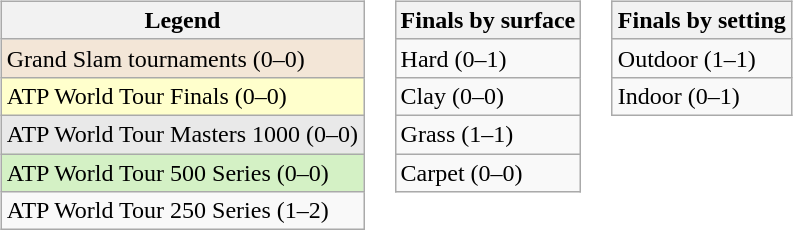<table>
<tr valign="top">
<td><br><table class="wikitable">
<tr>
<th>Legend</th>
</tr>
<tr style="background:#f3e6d7;">
<td>Grand Slam tournaments (0–0)</td>
</tr>
<tr style="background:#ffffcc;">
<td>ATP World Tour Finals (0–0)</td>
</tr>
<tr style="background:#e9e9e9;">
<td>ATP World Tour Masters 1000 (0–0)</td>
</tr>
<tr style="background:#d4f1c5;">
<td>ATP World Tour 500 Series (0–0)</td>
</tr>
<tr>
<td>ATP World Tour 250 Series (1–2)</td>
</tr>
</table>
</td>
<td><br><table class="wikitable">
<tr>
<th>Finals by surface</th>
</tr>
<tr>
<td>Hard (0–1)</td>
</tr>
<tr>
<td>Clay (0–0)</td>
</tr>
<tr>
<td>Grass (1–1)</td>
</tr>
<tr>
<td>Carpet (0–0)</td>
</tr>
</table>
</td>
<td><br><table class="wikitable">
<tr>
<th>Finals by setting</th>
</tr>
<tr>
<td>Outdoor (1–1)</td>
</tr>
<tr>
<td>Indoor (0–1)</td>
</tr>
</table>
</td>
</tr>
</table>
